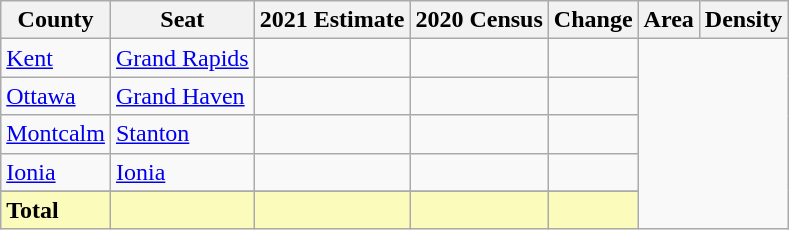<table class="wikitable sortable">
<tr>
<th>County</th>
<th>Seat</th>
<th>2021 Estimate</th>
<th>2020 Census</th>
<th>Change</th>
<th>Area</th>
<th>Density</th>
</tr>
<tr>
<td><a href='#'>Kent</a></td>
<td><a href='#'>Grand Rapids</a></td>
<td></td>
<td></td>
<td></td>
</tr>
<tr>
<td><a href='#'>Ottawa</a></td>
<td><a href='#'>Grand Haven</a></td>
<td></td>
<td></td>
<td></td>
</tr>
<tr>
<td><a href='#'>Montcalm</a></td>
<td><a href='#'>Stanton</a></td>
<td></td>
<td></td>
<td></td>
</tr>
<tr>
<td><a href='#'>Ionia</a></td>
<td><a href='#'>Ionia</a></td>
<td></td>
<td></td>
<td></td>
</tr>
<tr>
</tr>
<tr class=sortbottom style="background:#fbfbbb">
<td><strong>Total</strong></td>
<td></td>
<td></td>
<td></td>
<td></td>
</tr>
</table>
